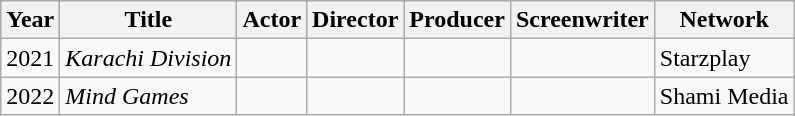<table class="wikitable">
<tr>
<th>Year</th>
<th>Title</th>
<th>Actor</th>
<th>Director</th>
<th>Producer</th>
<th>Screenwriter</th>
<th>Network</th>
</tr>
<tr>
<td>2021</td>
<td><em>Karachi Division</em></td>
<td></td>
<td></td>
<td></td>
<td></td>
<td>Starzplay</td>
</tr>
<tr>
<td>2022</td>
<td><em>Mind Games</em></td>
<td></td>
<td></td>
<td></td>
<td></td>
<td>Shami Media</td>
</tr>
</table>
